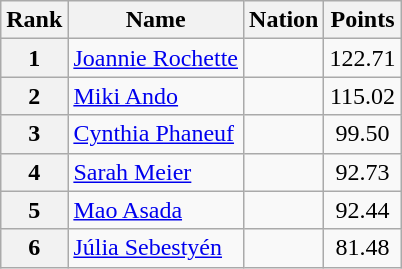<table class="wikitable sortable">
<tr>
<th>Rank</th>
<th>Name</th>
<th>Nation</th>
<th>Points</th>
</tr>
<tr>
<th>1</th>
<td><a href='#'>Joannie Rochette</a></td>
<td></td>
<td align="center">122.71</td>
</tr>
<tr>
<th>2</th>
<td><a href='#'>Miki Ando</a></td>
<td></td>
<td align="center">115.02</td>
</tr>
<tr>
<th>3</th>
<td><a href='#'>Cynthia Phaneuf</a></td>
<td></td>
<td align="center">99.50</td>
</tr>
<tr>
<th>4</th>
<td><a href='#'>Sarah Meier</a></td>
<td></td>
<td align="center">92.73</td>
</tr>
<tr>
<th>5</th>
<td><a href='#'>Mao Asada</a></td>
<td></td>
<td align="center">92.44</td>
</tr>
<tr>
<th>6</th>
<td><a href='#'>Júlia Sebestyén</a></td>
<td></td>
<td align="center">81.48</td>
</tr>
</table>
